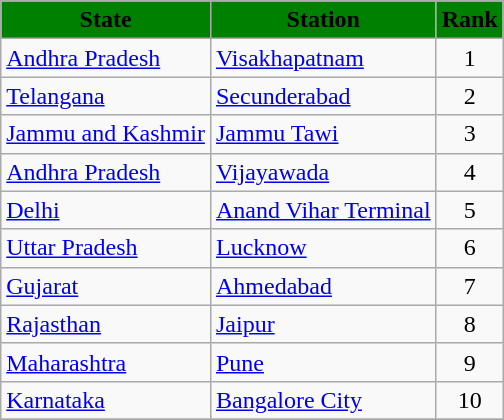<table class="wikitable plainrowheaders unsortable">
<tr>
<th scope="col" colspan="1" style="background:green; width:250px, text-align:center">State</th>
<th scope="col" colspan="1" style="background:green; width:250px, text-align:center">Station</th>
<th scope="col" colspan="1" style="background:green; width:50px, text-align:center">Rank</th>
</tr>
<tr>
<td style="text-align:left"><a href='#'>Andhra Pradesh</a></td>
<td style="text-align:left"><a href='#'>Visakhapatnam</a></td>
<td style="text-align:center">1</td>
</tr>
<tr>
<td style="text-align:left"><a href='#'>Telangana</a></td>
<td style="text-align:left"><a href='#'>Secunderabad</a></td>
<td style="text-align:center">2</td>
</tr>
<tr>
<td style="text-align:left"><a href='#'>Jammu and Kashmir</a></td>
<td style="text-align:left"><a href='#'>Jammu Tawi</a></td>
<td style="text-align:center">3</td>
</tr>
<tr>
<td style="text-align:left"><a href='#'>Andhra Pradesh</a></td>
<td style="text-align:left"><a href='#'>Vijayawada</a></td>
<td style="text-align:center">4</td>
</tr>
<tr>
<td style="text-align:left"><a href='#'>Delhi</a></td>
<td style="text-align:left"><a href='#'>Anand Vihar Terminal</a></td>
<td style="text-align:center">5</td>
</tr>
<tr>
<td style="text-align:left"><a href='#'>Uttar Pradesh</a></td>
<td style="text-align:left"><a href='#'>Lucknow</a></td>
<td style="text-align:center">6</td>
</tr>
<tr>
<td style="text-align:left"><a href='#'>Gujarat</a></td>
<td style="text-align:left"><a href='#'>Ahmedabad</a></td>
<td style="text-align:center">7</td>
</tr>
<tr>
<td style="text-align:left"><a href='#'>Rajasthan</a></td>
<td style="text-align:left"><a href='#'>Jaipur</a></td>
<td style="text-align:center">8</td>
</tr>
<tr>
<td style="text-align:left"><a href='#'>Maharashtra</a></td>
<td style="text-align:left"><a href='#'>Pune</a></td>
<td style="text-align:center">9</td>
</tr>
<tr>
<td style="text-align:left"><a href='#'>Karnataka</a></td>
<td style="text-align:left"><a href='#'>Bangalore City</a></td>
<td style="text-align:center">10</td>
</tr>
<tr>
</tr>
</table>
